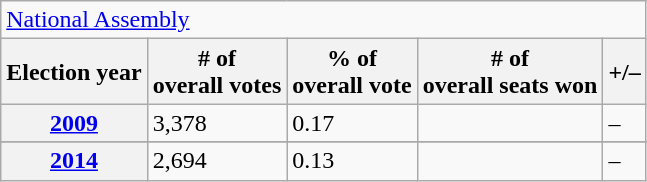<table class=wikitable>
<tr>
<td colspan=6><a href='#'>National Assembly</a></td>
</tr>
<tr>
<th>Election year</th>
<th># of<br>overall votes</th>
<th>% of<br>overall vote</th>
<th># of<br>overall seats won</th>
<th>+/–</th>
</tr>
<tr>
<th><a href='#'>2009</a></th>
<td>3,378</td>
<td>0.17</td>
<td></td>
<td>–</td>
</tr>
<tr>
</tr>
<tr>
<th><a href='#'>2014</a></th>
<td>2,694</td>
<td>0.13</td>
<td></td>
<td>–</td>
</tr>
</table>
